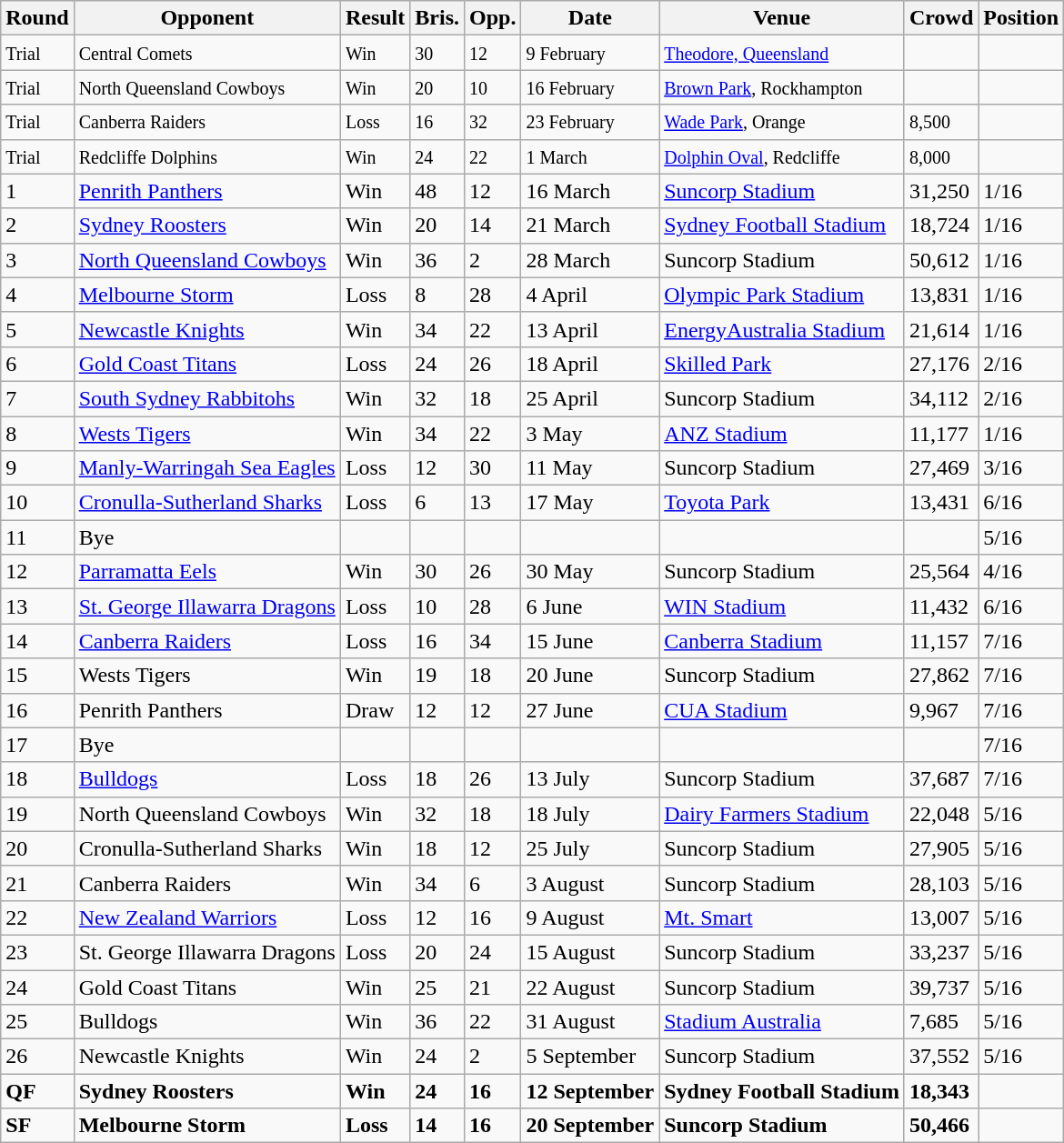<table class="wikitable" style="text-align:left;">
<tr>
<th>Round</th>
<th>Opponent</th>
<th>Result</th>
<th>Bris.</th>
<th>Opp.</th>
<th>Date</th>
<th>Venue</th>
<th>Crowd</th>
<th>Position</th>
</tr>
<tr>
<td><small>Trial</small></td>
<td><small>Central Comets</small></td>
<td><small>Win</small></td>
<td><small>30</small></td>
<td><small>12</small></td>
<td><small>9 February</small></td>
<td><small><a href='#'>Theodore, Queensland</a></small></td>
<td></td>
<td></td>
</tr>
<tr>
<td><small>Trial</small></td>
<td><small>North Queensland Cowboys</small></td>
<td><small>Win</small></td>
<td><small>20</small></td>
<td><small>10</small></td>
<td><small>16 February</small></td>
<td><small><a href='#'>Brown Park</a>, Rockhampton</small></td>
<td></td>
<td></td>
</tr>
<tr>
<td><small>Trial</small></td>
<td><small>Canberra Raiders</small></td>
<td><small>Loss</small></td>
<td><small>16</small></td>
<td><small>32</small></td>
<td><small>23 February</small></td>
<td><small><a href='#'>Wade Park</a>, Orange</small></td>
<td><small>8,500</small></td>
<td></td>
</tr>
<tr>
<td><small>Trial</small></td>
<td><small>Redcliffe Dolphins</small></td>
<td><small>Win</small></td>
<td><small>24</small></td>
<td><small>22</small></td>
<td><small>1 March</small></td>
<td><small><a href='#'>Dolphin Oval</a>, Redcliffe</small></td>
<td><small>8,000</small></td>
<td></td>
</tr>
<tr>
<td>1</td>
<td><a href='#'>Penrith Panthers</a></td>
<td>Win</td>
<td>48</td>
<td>12</td>
<td>16 March</td>
<td><a href='#'>Suncorp Stadium</a></td>
<td>31,250</td>
<td>1/16</td>
</tr>
<tr>
<td>2</td>
<td><a href='#'>Sydney Roosters</a></td>
<td>Win</td>
<td>20</td>
<td>14</td>
<td>21 March</td>
<td><a href='#'>Sydney Football Stadium</a></td>
<td>18,724</td>
<td>1/16</td>
</tr>
<tr>
<td>3</td>
<td><a href='#'>North Queensland Cowboys</a></td>
<td>Win</td>
<td>36</td>
<td>2</td>
<td>28 March</td>
<td>Suncorp Stadium</td>
<td>50,612</td>
<td>1/16</td>
</tr>
<tr>
<td>4</td>
<td><a href='#'>Melbourne Storm</a></td>
<td>Loss</td>
<td>8</td>
<td>28</td>
<td>4 April</td>
<td><a href='#'>Olympic Park Stadium</a></td>
<td>13,831</td>
<td>1/16</td>
</tr>
<tr>
<td>5</td>
<td> <a href='#'>Newcastle Knights</a></td>
<td>Win</td>
<td>34</td>
<td>22</td>
<td>13 April</td>
<td><a href='#'>EnergyAustralia Stadium</a></td>
<td>21,614</td>
<td>1/16</td>
</tr>
<tr>
<td>6</td>
<td><a href='#'>Gold Coast Titans</a></td>
<td>Loss</td>
<td>24</td>
<td>26</td>
<td>18 April</td>
<td><a href='#'>Skilled Park</a></td>
<td>27,176</td>
<td>2/16</td>
</tr>
<tr>
<td>7</td>
<td><a href='#'>South Sydney Rabbitohs</a></td>
<td>Win</td>
<td>32</td>
<td>18</td>
<td>25 April</td>
<td>Suncorp Stadium</td>
<td>34,112</td>
<td>2/16</td>
</tr>
<tr>
<td>8</td>
<td><a href='#'>Wests Tigers</a></td>
<td>Win</td>
<td>34</td>
<td>22</td>
<td>3 May</td>
<td><a href='#'>ANZ Stadium</a></td>
<td>11,177</td>
<td>1/16</td>
</tr>
<tr>
<td>9</td>
<td><a href='#'>Manly-Warringah Sea Eagles</a></td>
<td>Loss</td>
<td>12</td>
<td>30</td>
<td>11 May</td>
<td>Suncorp Stadium</td>
<td>27,469</td>
<td>3/16</td>
</tr>
<tr>
<td>10</td>
<td><a href='#'>Cronulla-Sutherland Sharks</a></td>
<td>Loss</td>
<td>6</td>
<td>13</td>
<td>17 May</td>
<td><a href='#'>Toyota Park</a></td>
<td>13,431</td>
<td>6/16</td>
</tr>
<tr>
<td>11</td>
<td>Bye</td>
<td></td>
<td></td>
<td></td>
<td></td>
<td></td>
<td></td>
<td>5/16</td>
</tr>
<tr>
<td>12</td>
<td><a href='#'>Parramatta Eels</a></td>
<td>Win</td>
<td>30</td>
<td>26</td>
<td>30 May</td>
<td>Suncorp Stadium</td>
<td>25,564</td>
<td>4/16</td>
</tr>
<tr>
<td>13</td>
<td> <a href='#'>St. George Illawarra Dragons</a></td>
<td>Loss</td>
<td>10</td>
<td>28</td>
<td>6 June</td>
<td><a href='#'>WIN Stadium</a></td>
<td>11,432</td>
<td>6/16</td>
</tr>
<tr>
<td>14</td>
<td><a href='#'>Canberra Raiders</a></td>
<td>Loss</td>
<td>16</td>
<td>34</td>
<td>15 June</td>
<td><a href='#'>Canberra Stadium</a></td>
<td>11,157</td>
<td>7/16</td>
</tr>
<tr>
<td>15</td>
<td>Wests Tigers</td>
<td>Win</td>
<td>19</td>
<td>18</td>
<td>20 June</td>
<td>Suncorp Stadium</td>
<td>27,862</td>
<td>7/16</td>
</tr>
<tr>
<td>16</td>
<td> Penrith Panthers</td>
<td>Draw</td>
<td>12</td>
<td>12</td>
<td>27 June</td>
<td><a href='#'>CUA Stadium</a></td>
<td>9,967</td>
<td>7/16</td>
</tr>
<tr>
<td>17</td>
<td>Bye</td>
<td></td>
<td></td>
<td></td>
<td></td>
<td></td>
<td></td>
<td>7/16</td>
</tr>
<tr>
<td>18</td>
<td> <a href='#'>Bulldogs</a></td>
<td>Loss</td>
<td>18</td>
<td>26</td>
<td>13 July</td>
<td>Suncorp Stadium</td>
<td>37,687</td>
<td>7/16</td>
</tr>
<tr>
<td>19</td>
<td>North Queensland Cowboys</td>
<td>Win</td>
<td>32</td>
<td>18</td>
<td>18 July</td>
<td><a href='#'>Dairy Farmers Stadium</a></td>
<td>22,048</td>
<td>5/16</td>
</tr>
<tr>
<td>20</td>
<td>Cronulla-Sutherland Sharks</td>
<td>Win</td>
<td>18</td>
<td>12</td>
<td>25 July</td>
<td>Suncorp Stadium</td>
<td>27,905</td>
<td>5/16</td>
</tr>
<tr>
<td>21</td>
<td>Canberra Raiders</td>
<td>Win</td>
<td>34</td>
<td>6</td>
<td>3 August</td>
<td>Suncorp Stadium</td>
<td>28,103</td>
<td>5/16</td>
</tr>
<tr>
<td>22</td>
<td> <a href='#'>New Zealand Warriors</a></td>
<td>Loss</td>
<td>12</td>
<td>16</td>
<td>9 August</td>
<td><a href='#'>Mt. Smart</a></td>
<td>13,007</td>
<td>5/16</td>
</tr>
<tr>
<td>23</td>
<td> St. George Illawarra Dragons</td>
<td>Loss</td>
<td>20</td>
<td>24</td>
<td>15 August</td>
<td>Suncorp Stadium</td>
<td>33,237</td>
<td>5/16</td>
</tr>
<tr>
<td>24</td>
<td>Gold Coast Titans</td>
<td>Win</td>
<td>25</td>
<td>21</td>
<td>22 August</td>
<td>Suncorp Stadium</td>
<td>39,737</td>
<td>5/16</td>
</tr>
<tr>
<td>25</td>
<td> Bulldogs</td>
<td>Win</td>
<td>36</td>
<td>22</td>
<td>31 August</td>
<td><a href='#'>Stadium Australia</a></td>
<td>7,685</td>
<td>5/16</td>
</tr>
<tr>
<td>26</td>
<td> Newcastle Knights</td>
<td>Win</td>
<td>24</td>
<td>2</td>
<td>5 September</td>
<td>Suncorp Stadium</td>
<td>37,552</td>
<td>5/16</td>
</tr>
<tr>
<td><strong>QF</strong></td>
<td><strong>Sydney Roosters</strong></td>
<td><strong>Win</strong></td>
<td><strong>24</strong></td>
<td><strong>16</strong></td>
<td><strong>12 September</strong></td>
<td><strong>Sydney Football Stadium</strong></td>
<td><strong>18,343</strong></td>
<td></td>
</tr>
<tr>
<td><strong>SF</strong></td>
<td><strong>Melbourne Storm</strong></td>
<td><strong>Loss</strong></td>
<td><strong>14</strong></td>
<td><strong>16</strong></td>
<td><strong>20 September</strong></td>
<td><strong>Suncorp Stadium</strong></td>
<td><strong>50,466</strong></td>
<td></td>
</tr>
</table>
